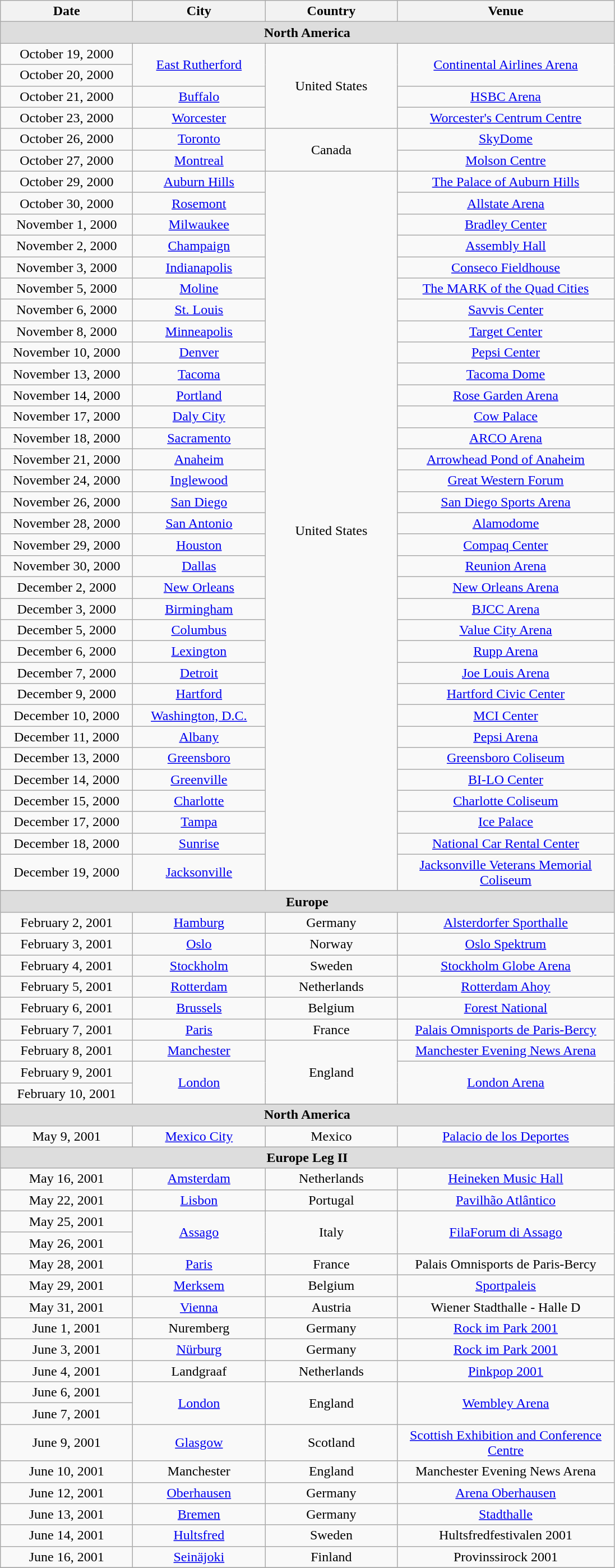<table class="wikitable" style="text-align:center;">
<tr>
<th width="150">Date</th>
<th width="150">City</th>
<th width="150">Country</th>
<th width="250">Venue</th>
</tr>
<tr bgcolor="#DDDDDD">
<td colspan="4"><strong>North America</strong></td>
</tr>
<tr>
<td>October 19, 2000</td>
<td rowspan="2"><a href='#'>East Rutherford</a></td>
<td rowspan="4">United States</td>
<td rowspan="2"><a href='#'>Continental Airlines Arena</a></td>
</tr>
<tr>
<td>October 20, 2000</td>
</tr>
<tr>
<td>October 21, 2000</td>
<td><a href='#'>Buffalo</a></td>
<td><a href='#'>HSBC Arena</a></td>
</tr>
<tr>
<td>October 23, 2000</td>
<td><a href='#'>Worcester</a></td>
<td><a href='#'>Worcester's Centrum Centre</a></td>
</tr>
<tr>
<td>October 26, 2000</td>
<td><a href='#'>Toronto</a></td>
<td rowspan="2">Canada</td>
<td><a href='#'>SkyDome</a></td>
</tr>
<tr>
<td>October 27, 2000</td>
<td><a href='#'>Montreal</a></td>
<td><a href='#'>Molson Centre</a></td>
</tr>
<tr>
<td>October 29, 2000</td>
<td><a href='#'>Auburn Hills</a></td>
<td rowspan="33">United States</td>
<td><a href='#'>The Palace of Auburn Hills</a></td>
</tr>
<tr>
<td>October 30, 2000</td>
<td><a href='#'>Rosemont</a></td>
<td><a href='#'>Allstate Arena</a></td>
</tr>
<tr>
<td>November 1, 2000</td>
<td><a href='#'>Milwaukee</a></td>
<td><a href='#'>Bradley Center</a></td>
</tr>
<tr>
<td>November 2, 2000</td>
<td><a href='#'>Champaign</a></td>
<td><a href='#'>Assembly Hall</a></td>
</tr>
<tr>
<td>November 3, 2000</td>
<td><a href='#'>Indianapolis</a></td>
<td><a href='#'>Conseco Fieldhouse</a></td>
</tr>
<tr>
<td>November 5, 2000</td>
<td><a href='#'>Moline</a></td>
<td><a href='#'>The MARK of the Quad Cities</a></td>
</tr>
<tr>
<td>November 6, 2000</td>
<td><a href='#'>St. Louis</a></td>
<td><a href='#'>Savvis Center</a></td>
</tr>
<tr>
<td>November 8, 2000</td>
<td><a href='#'>Minneapolis</a></td>
<td><a href='#'>Target Center</a></td>
</tr>
<tr>
<td>November 10, 2000</td>
<td><a href='#'>Denver</a></td>
<td><a href='#'>Pepsi Center</a></td>
</tr>
<tr>
<td>November 13, 2000</td>
<td><a href='#'>Tacoma</a></td>
<td><a href='#'>Tacoma Dome</a></td>
</tr>
<tr>
<td>November 14, 2000</td>
<td><a href='#'>Portland</a></td>
<td><a href='#'>Rose Garden Arena</a></td>
</tr>
<tr>
<td>November 17, 2000</td>
<td><a href='#'>Daly City</a></td>
<td><a href='#'>Cow Palace</a></td>
</tr>
<tr>
<td>November 18, 2000</td>
<td><a href='#'>Sacramento</a></td>
<td><a href='#'>ARCO Arena</a></td>
</tr>
<tr>
<td>November 21, 2000</td>
<td><a href='#'>Anaheim</a></td>
<td><a href='#'>Arrowhead Pond of Anaheim</a></td>
</tr>
<tr>
<td>November 24, 2000</td>
<td><a href='#'>Inglewood</a></td>
<td><a href='#'>Great Western Forum</a></td>
</tr>
<tr>
<td>November 26, 2000</td>
<td><a href='#'>San Diego</a></td>
<td><a href='#'>San Diego Sports Arena</a></td>
</tr>
<tr>
<td>November 28, 2000</td>
<td><a href='#'>San Antonio</a></td>
<td><a href='#'>Alamodome</a></td>
</tr>
<tr>
<td>November 29, 2000</td>
<td><a href='#'>Houston</a></td>
<td><a href='#'>Compaq Center</a></td>
</tr>
<tr>
<td>November 30, 2000</td>
<td><a href='#'>Dallas</a></td>
<td><a href='#'>Reunion Arena</a></td>
</tr>
<tr>
<td>December 2, 2000</td>
<td><a href='#'>New Orleans</a></td>
<td><a href='#'>New Orleans Arena</a></td>
</tr>
<tr>
<td>December 3, 2000</td>
<td><a href='#'>Birmingham</a></td>
<td><a href='#'>BJCC Arena</a></td>
</tr>
<tr>
<td>December 5, 2000</td>
<td><a href='#'>Columbus</a></td>
<td><a href='#'>Value City Arena</a></td>
</tr>
<tr>
<td>December 6, 2000</td>
<td><a href='#'>Lexington</a></td>
<td><a href='#'>Rupp Arena</a></td>
</tr>
<tr>
<td>December 7, 2000</td>
<td><a href='#'>Detroit</a></td>
<td><a href='#'>Joe Louis Arena</a></td>
</tr>
<tr>
<td>December 9, 2000</td>
<td><a href='#'>Hartford</a></td>
<td><a href='#'>Hartford Civic Center</a></td>
</tr>
<tr>
<td>December 10, 2000</td>
<td><a href='#'>Washington, D.C.</a></td>
<td><a href='#'>MCI Center</a></td>
</tr>
<tr>
<td>December 11, 2000</td>
<td><a href='#'>Albany</a></td>
<td><a href='#'>Pepsi Arena</a></td>
</tr>
<tr>
<td>December 13, 2000</td>
<td><a href='#'>Greensboro</a></td>
<td><a href='#'>Greensboro Coliseum</a></td>
</tr>
<tr>
<td>December 14, 2000</td>
<td><a href='#'>Greenville</a></td>
<td><a href='#'>BI-LO Center</a></td>
</tr>
<tr>
<td>December 15, 2000</td>
<td><a href='#'>Charlotte</a></td>
<td><a href='#'>Charlotte Coliseum</a></td>
</tr>
<tr>
<td>December 17, 2000</td>
<td><a href='#'>Tampa</a></td>
<td><a href='#'>Ice Palace</a></td>
</tr>
<tr>
<td>December 18, 2000</td>
<td><a href='#'>Sunrise</a></td>
<td><a href='#'>National Car Rental Center</a></td>
</tr>
<tr>
<td>December 19, 2000</td>
<td><a href='#'>Jacksonville</a></td>
<td><a href='#'>Jacksonville Veterans Memorial Coliseum</a></td>
</tr>
<tr>
</tr>
<tr bgcolor="#DDDDDD">
<td colspan="4"><strong>Europe</strong></td>
</tr>
<tr>
<td>February 2, 2001</td>
<td><a href='#'>Hamburg</a></td>
<td>Germany</td>
<td><a href='#'>Alsterdorfer Sporthalle</a></td>
</tr>
<tr>
<td>February 3, 2001</td>
<td><a href='#'>Oslo</a></td>
<td>Norway</td>
<td><a href='#'>Oslo Spektrum</a></td>
</tr>
<tr>
<td>February 4, 2001</td>
<td><a href='#'>Stockholm</a></td>
<td>Sweden</td>
<td><a href='#'>Stockholm Globe Arena</a></td>
</tr>
<tr>
<td>February 5, 2001</td>
<td><a href='#'>Rotterdam</a></td>
<td>Netherlands</td>
<td><a href='#'>Rotterdam Ahoy</a></td>
</tr>
<tr>
<td>February 6, 2001</td>
<td><a href='#'>Brussels</a></td>
<td>Belgium</td>
<td><a href='#'>Forest National</a></td>
</tr>
<tr>
<td>February 7, 2001</td>
<td><a href='#'>Paris</a></td>
<td>France</td>
<td><a href='#'>Palais Omnisports de Paris-Bercy</a></td>
</tr>
<tr>
<td>February 8, 2001</td>
<td><a href='#'>Manchester</a></td>
<td rowspan="3">England</td>
<td><a href='#'>Manchester Evening News Arena</a></td>
</tr>
<tr>
<td>February 9, 2001</td>
<td rowspan="2"><a href='#'>London</a></td>
<td rowspan="2"><a href='#'>London Arena</a></td>
</tr>
<tr>
<td>February 10, 2001</td>
</tr>
<tr>
</tr>
<tr bgcolor="#DDDDDD">
<td colspan="4"><strong>North America</strong></td>
</tr>
<tr>
<td>May 9, 2001</td>
<td><a href='#'>Mexico City</a></td>
<td>Mexico</td>
<td><a href='#'>Palacio de los Deportes</a></td>
</tr>
<tr bgcolor="#DDDDDD">
<td colspan="4"><strong>Europe Leg II</strong></td>
</tr>
<tr>
<td>May 16, 2001</td>
<td><a href='#'>Amsterdam</a></td>
<td>Netherlands</td>
<td><a href='#'>Heineken Music Hall</a></td>
</tr>
<tr>
<td>May 22, 2001</td>
<td><a href='#'>Lisbon</a></td>
<td>Portugal</td>
<td><a href='#'>Pavilhão Atlântico</a></td>
</tr>
<tr>
<td>May 25, 2001</td>
<td rowspan="2"><a href='#'>Assago</a></td>
<td rowspan="2">Italy</td>
<td rowspan="2"><a href='#'>FilaForum di Assago</a></td>
</tr>
<tr>
<td>May 26, 2001</td>
</tr>
<tr>
<td>May 28, 2001</td>
<td><a href='#'>Paris</a></td>
<td>France</td>
<td>Palais Omnisports de Paris-Bercy</td>
</tr>
<tr>
<td>May 29, 2001</td>
<td><a href='#'>Merksem</a></td>
<td>Belgium</td>
<td><a href='#'>Sportpaleis</a></td>
</tr>
<tr>
<td>May 31, 2001</td>
<td><a href='#'>Vienna</a></td>
<td>Austria</td>
<td>Wiener Stadthalle - Halle D</td>
</tr>
<tr>
<td>June 1, 2001</td>
<td>Nuremberg</td>
<td>Germany</td>
<td><a href='#'>Rock im Park 2001</a></td>
</tr>
<tr>
<td>June 3, 2001</td>
<td><a href='#'>Nürburg</a></td>
<td>Germany</td>
<td><a href='#'>Rock im Park 2001</a></td>
</tr>
<tr>
<td>June 4, 2001</td>
<td>Landgraaf</td>
<td>Netherlands</td>
<td><a href='#'>Pinkpop 2001</a></td>
</tr>
<tr>
<td>June 6, 2001</td>
<td rowspan="2"><a href='#'>London</a></td>
<td rowspan="2">England</td>
<td rowspan="2"><a href='#'>Wembley Arena</a></td>
</tr>
<tr>
<td>June 7, 2001</td>
</tr>
<tr>
<td>June 9, 2001</td>
<td><a href='#'>Glasgow</a></td>
<td>Scotland</td>
<td><a href='#'>Scottish Exhibition and Conference Centre</a></td>
</tr>
<tr>
<td>June 10, 2001</td>
<td>Manchester</td>
<td>England</td>
<td>Manchester Evening News Arena</td>
</tr>
<tr>
<td>June 12, 2001</td>
<td><a href='#'>Oberhausen</a></td>
<td>Germany</td>
<td><a href='#'>Arena Oberhausen</a></td>
</tr>
<tr>
<td>June 13, 2001</td>
<td><a href='#'>Bremen</a></td>
<td>Germany</td>
<td><a href='#'>Stadthalle</a></td>
</tr>
<tr>
<td>June 14, 2001</td>
<td><a href='#'>Hultsfred</a></td>
<td>Sweden</td>
<td>Hultsfredfestivalen 2001</td>
</tr>
<tr>
<td>June 16, 2001</td>
<td><a href='#'>Seinäjoki</a></td>
<td>Finland</td>
<td>Provinssirock 2001</td>
</tr>
<tr>
</tr>
</table>
